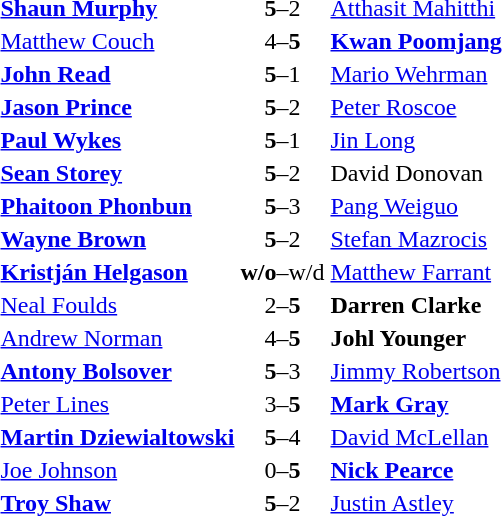<table>
<tr>
<td> <strong><a href='#'>Shaun Murphy</a></strong></td>
<td align="center"><strong>5</strong>–2</td>
<td> <a href='#'>Atthasit Mahitthi</a></td>
</tr>
<tr>
<td> <a href='#'>Matthew Couch</a></td>
<td align="center">4–<strong>5</strong></td>
<td> <strong><a href='#'>Kwan Poomjang</a></strong></td>
</tr>
<tr>
<td> <strong><a href='#'>John Read</a></strong></td>
<td align="center"><strong>5</strong>–1</td>
<td> <a href='#'>Mario Wehrman</a></td>
</tr>
<tr>
<td> <strong><a href='#'>Jason Prince</a></strong></td>
<td align="center"><strong>5</strong>–2</td>
<td> <a href='#'>Peter Roscoe</a></td>
</tr>
<tr>
<td> <strong><a href='#'>Paul Wykes</a></strong></td>
<td align="center"><strong>5</strong>–1</td>
<td> <a href='#'>Jin Long</a></td>
</tr>
<tr>
<td> <strong><a href='#'>Sean Storey</a></strong></td>
<td align="center"><strong>5</strong>–2</td>
<td> David Donovan</td>
</tr>
<tr>
<td> <strong><a href='#'>Phaitoon Phonbun</a></strong></td>
<td align="center"><strong>5</strong>–3</td>
<td> <a href='#'>Pang Weiguo</a></td>
</tr>
<tr>
<td> <strong><a href='#'>Wayne Brown</a></strong></td>
<td align="center"><strong>5</strong>–2</td>
<td> <a href='#'>Stefan Mazrocis</a></td>
</tr>
<tr>
<td> <strong><a href='#'>Kristján Helgason</a></strong></td>
<td align="center"><strong>w/o</strong>–w/d</td>
<td> <a href='#'>Matthew Farrant</a></td>
</tr>
<tr>
<td> <a href='#'>Neal Foulds</a></td>
<td align="center">2–<strong>5</strong></td>
<td> <strong>Darren Clarke</strong></td>
</tr>
<tr>
<td> <a href='#'>Andrew Norman</a></td>
<td align="center">4–<strong>5</strong></td>
<td> <strong>Johl Younger</strong></td>
</tr>
<tr>
<td> <strong><a href='#'>Antony Bolsover</a></strong></td>
<td align="center"><strong>5</strong>–3</td>
<td> <a href='#'>Jimmy Robertson</a></td>
</tr>
<tr>
<td> <a href='#'>Peter Lines</a></td>
<td align="center">3–<strong>5</strong></td>
<td> <strong><a href='#'>Mark Gray</a></strong></td>
</tr>
<tr>
<td> <strong><a href='#'>Martin Dziewialtowski</a></strong></td>
<td align="center"><strong>5</strong>–4</td>
<td> <a href='#'>David McLellan</a></td>
</tr>
<tr>
<td> <a href='#'>Joe Johnson</a></td>
<td align="center">0–<strong>5</strong></td>
<td> <strong><a href='#'>Nick Pearce</a></strong></td>
</tr>
<tr>
<td> <strong><a href='#'>Troy Shaw</a></strong></td>
<td align="center"><strong>5</strong>–2</td>
<td> <a href='#'>Justin Astley</a></td>
</tr>
</table>
